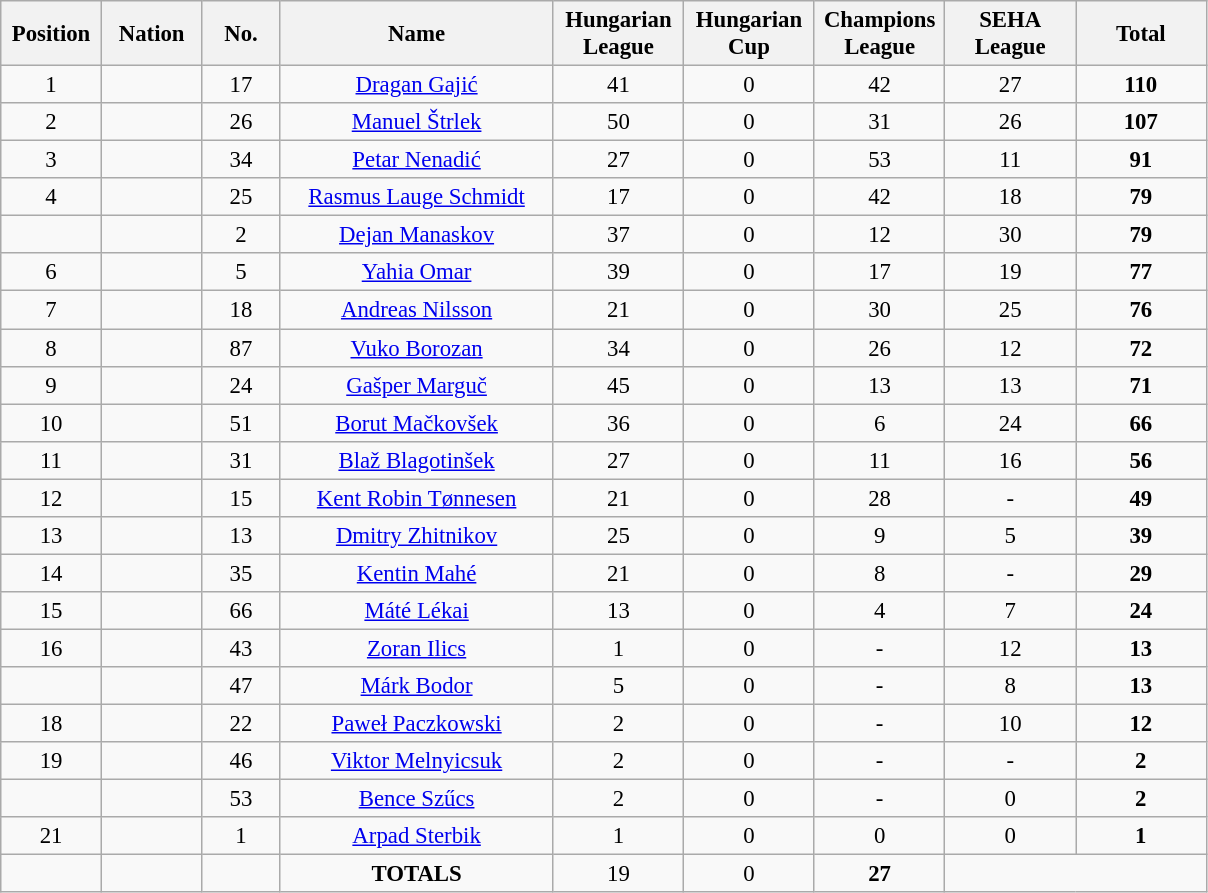<table class="wikitable" style="font-size: 95%; text-align: center">
<tr>
<th width=60>Position</th>
<th width=60>Nation</th>
<th width=45>No.</th>
<th width=175>Name</th>
<th width=80>Hungarian League</th>
<th width=80>Hungarian Cup</th>
<th width=80>Champions League</th>
<th width=80>SEHA League</th>
<th width=80>Total</th>
</tr>
<tr>
<td>1</td>
<td></td>
<td>17</td>
<td><a href='#'>Dragan Gajić</a></td>
<td>41</td>
<td>0</td>
<td>42</td>
<td>27</td>
<td><strong>110</strong></td>
</tr>
<tr>
<td>2</td>
<td></td>
<td>26</td>
<td><a href='#'>Manuel Štrlek</a></td>
<td>50</td>
<td>0</td>
<td>31</td>
<td>26</td>
<td><strong>107</strong></td>
</tr>
<tr>
<td>3</td>
<td></td>
<td>34</td>
<td><a href='#'>Petar Nenadić</a></td>
<td>27</td>
<td>0</td>
<td>53</td>
<td>11</td>
<td><strong>91</strong></td>
</tr>
<tr>
<td>4</td>
<td></td>
<td>25</td>
<td><a href='#'>Rasmus Lauge Schmidt</a></td>
<td>17</td>
<td>0</td>
<td>42</td>
<td>18</td>
<td><strong>79</strong></td>
</tr>
<tr>
<td></td>
<td></td>
<td>2</td>
<td><a href='#'>Dejan Manaskov</a></td>
<td>37</td>
<td>0</td>
<td>12</td>
<td>30</td>
<td><strong>79</strong></td>
</tr>
<tr>
<td>6</td>
<td></td>
<td>5</td>
<td><a href='#'>Yahia Omar</a></td>
<td>39</td>
<td>0</td>
<td>17</td>
<td>19</td>
<td><strong>77</strong></td>
</tr>
<tr>
<td>7</td>
<td></td>
<td>18</td>
<td><a href='#'>Andreas Nilsson</a></td>
<td>21</td>
<td>0</td>
<td>30</td>
<td>25</td>
<td><strong>76</strong></td>
</tr>
<tr>
<td>8</td>
<td></td>
<td>87</td>
<td><a href='#'>Vuko Borozan</a></td>
<td>34</td>
<td>0</td>
<td>26</td>
<td>12</td>
<td><strong>72</strong></td>
</tr>
<tr>
<td>9</td>
<td></td>
<td>24</td>
<td><a href='#'>Gašper Marguč</a></td>
<td>45</td>
<td>0</td>
<td>13</td>
<td>13</td>
<td><strong>71</strong></td>
</tr>
<tr>
<td>10</td>
<td></td>
<td>51</td>
<td><a href='#'>Borut Mačkovšek</a></td>
<td>36</td>
<td>0</td>
<td>6</td>
<td>24</td>
<td><strong>66</strong></td>
</tr>
<tr>
<td>11</td>
<td></td>
<td>31</td>
<td><a href='#'>Blaž Blagotinšek</a></td>
<td>27</td>
<td>0</td>
<td>11</td>
<td>16</td>
<td><strong>56</strong></td>
</tr>
<tr>
<td>12</td>
<td></td>
<td>15</td>
<td><a href='#'>Kent Robin Tønnesen</a></td>
<td>21</td>
<td>0</td>
<td>28</td>
<td>-</td>
<td><strong>49</strong></td>
</tr>
<tr>
<td>13</td>
<td></td>
<td>13</td>
<td><a href='#'>Dmitry Zhitnikov</a></td>
<td>25</td>
<td>0</td>
<td>9</td>
<td>5</td>
<td><strong>39</strong></td>
</tr>
<tr>
<td>14</td>
<td></td>
<td>35</td>
<td><a href='#'>Kentin Mahé</a></td>
<td>21</td>
<td>0</td>
<td>8</td>
<td>-</td>
<td><strong>29</strong></td>
</tr>
<tr>
<td>15</td>
<td></td>
<td>66</td>
<td><a href='#'>Máté Lékai</a></td>
<td>13</td>
<td>0</td>
<td>4</td>
<td>7</td>
<td><strong>24</strong></td>
</tr>
<tr>
<td>16</td>
<td></td>
<td>43</td>
<td><a href='#'>Zoran Ilics</a></td>
<td>1</td>
<td>0</td>
<td>-</td>
<td>12</td>
<td><strong>13</strong></td>
</tr>
<tr>
<td></td>
<td></td>
<td>47</td>
<td><a href='#'>Márk Bodor</a></td>
<td>5</td>
<td>0</td>
<td>-</td>
<td>8</td>
<td><strong>13</strong></td>
</tr>
<tr>
<td>18</td>
<td></td>
<td>22</td>
<td><a href='#'>Paweł Paczkowski</a></td>
<td>2</td>
<td>0</td>
<td>-</td>
<td>10</td>
<td><strong>12</strong></td>
</tr>
<tr>
<td>19</td>
<td></td>
<td>46</td>
<td><a href='#'>Viktor Melnyicsuk</a></td>
<td>2</td>
<td>0</td>
<td>-</td>
<td>-</td>
<td><strong>2</strong></td>
</tr>
<tr>
<td></td>
<td></td>
<td>53</td>
<td><a href='#'>Bence Szűcs</a></td>
<td>2</td>
<td>0</td>
<td>-</td>
<td>0</td>
<td><strong>2</strong></td>
</tr>
<tr>
<td>21</td>
<td></td>
<td>1</td>
<td><a href='#'>Arpad Sterbik</a></td>
<td>1</td>
<td>0</td>
<td>0</td>
<td>0</td>
<td><strong>1</strong></td>
</tr>
<tr>
<td></td>
<td></td>
<td></td>
<td><strong>TOTALS</strong></td>
<td>19</td>
<td>0</td>
<td><strong>27</strong></td>
</tr>
</table>
